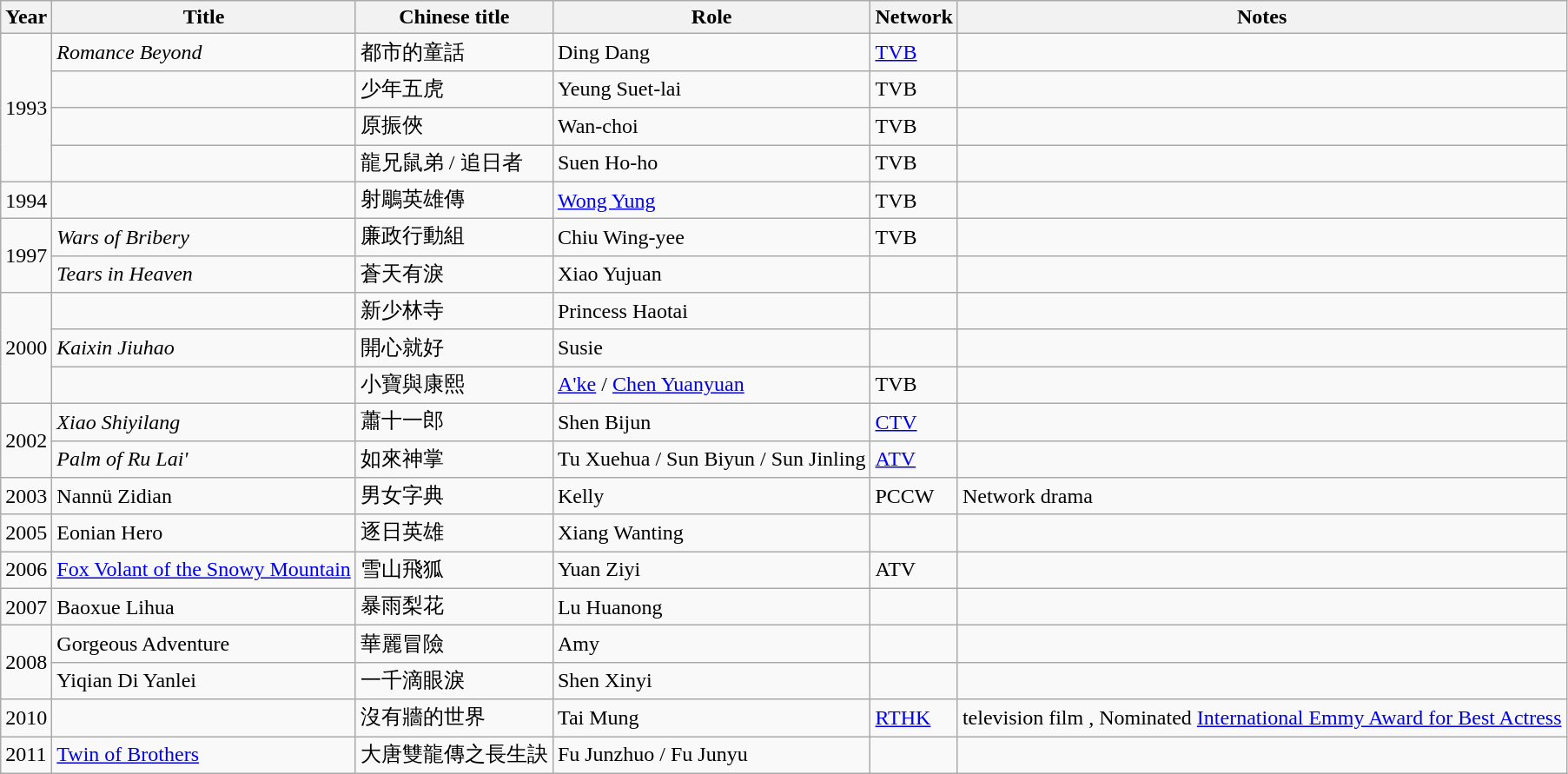<table class="wikitable sortable">
<tr>
<th>Year</th>
<th>Title</th>
<th class="unsortable">Chinese title</th>
<th class="unsortable">Role</th>
<th class="unsortable">Network</th>
<th class="unsortable">Notes</th>
</tr>
<tr>
<td rowspan=4>1993</td>
<td><em>Romance Beyond</em></td>
<td>都市的童話</td>
<td>Ding Dang</td>
<td><a href='#'>TVB</a></td>
<td></td>
</tr>
<tr>
<td><em></em></td>
<td>少年五虎</td>
<td>Yeung Suet-lai</td>
<td>TVB</td>
<td></td>
</tr>
<tr>
<td><em></em></td>
<td>原振俠</td>
<td>Wan-choi</td>
<td>TVB</td>
<td></td>
</tr>
<tr>
<td><em></em></td>
<td>龍兄鼠弟 / 追日者</td>
<td>Suen Ho-ho</td>
<td>TVB</td>
<td></td>
</tr>
<tr>
<td>1994</td>
<td><em></em></td>
<td>射鵰英雄傳</td>
<td><a href='#'>Wong Yung</a></td>
<td>TVB</td>
<td></td>
</tr>
<tr>
<td rowspan=2>1997</td>
<td><em>Wars of Bribery</em></td>
<td>廉政行動組</td>
<td>Chiu Wing-yee</td>
<td>TVB</td>
<td></td>
</tr>
<tr>
<td><em>Tears in Heaven</em></td>
<td>蒼天有淚</td>
<td>Xiao Yujuan</td>
<td></td>
<td></td>
</tr>
<tr>
<td rowspan=3>2000</td>
<td><em></em></td>
<td>新少林寺</td>
<td>Princess Haotai</td>
<td></td>
<td></td>
</tr>
<tr>
<td><em>Kaixin Jiuhao</em></td>
<td>開心就好</td>
<td>Susie</td>
<td></td>
<td></td>
</tr>
<tr>
<td><em></em></td>
<td>小寶與康熙</td>
<td><a href='#'>A'ke</a> / <a href='#'>Chen Yuanyuan</a></td>
<td>TVB</td>
<td></td>
</tr>
<tr>
<td rowspan=2>2002</td>
<td><em>Xiao Shiyilang</em></td>
<td>蕭十一郎</td>
<td>Shen Bijun</td>
<td><a href='#'>CTV</a></td>
<td></td>
</tr>
<tr>
<td><em>Palm of Ru Lai'</td>
<td>如來神掌</td>
<td>Tu Xuehua / Sun Biyun / Sun Jinling</td>
<td><a href='#'>ATV</a></td>
<td></td>
</tr>
<tr>
<td>2003</td>
<td></em>Nannü Zidian<em></td>
<td>男女字典</td>
<td>Kelly</td>
<td>PCCW</td>
<td>Network drama</td>
</tr>
<tr>
<td>2005</td>
<td></em>Eonian Hero<em></td>
<td>逐日英雄</td>
<td>Xiang Wanting</td>
<td></td>
<td></td>
</tr>
<tr>
<td>2006</td>
<td></em><a href='#'>Fox Volant of the Snowy Mountain</a><em></td>
<td>雪山飛狐</td>
<td>Yuan Ziyi</td>
<td>ATV</td>
<td></td>
</tr>
<tr>
<td>2007</td>
<td></em>Baoxue Lihua<em></td>
<td>暴雨梨花</td>
<td>Lu Huanong</td>
<td></td>
<td></td>
</tr>
<tr>
<td rowspan=2>2008</td>
<td></em>Gorgeous Adventure<em></td>
<td>華麗冒險</td>
<td>Amy</td>
<td></td>
<td></td>
</tr>
<tr>
<td></em>Yiqian Di Yanlei<em></td>
<td>一千滴眼淚</td>
<td>Shen Xinyi</td>
<td></td>
<td></td>
</tr>
<tr>
<td>2010</td>
<td></em><em></td>
<td>沒有牆的世界</td>
<td>Tai Mung</td>
<td><a href='#'>RTHK</a></td>
<td>television film , Nominated <a href='#'>International Emmy Award for Best Actress</a></td>
</tr>
<tr>
<td>2011</td>
<td></em><a href='#'>Twin of Brothers</a><em></td>
<td>大唐雙龍傳之長生訣</td>
<td>Fu Junzhuo / Fu Junyu</td>
<td></td>
<td></td>
</tr>
</table>
